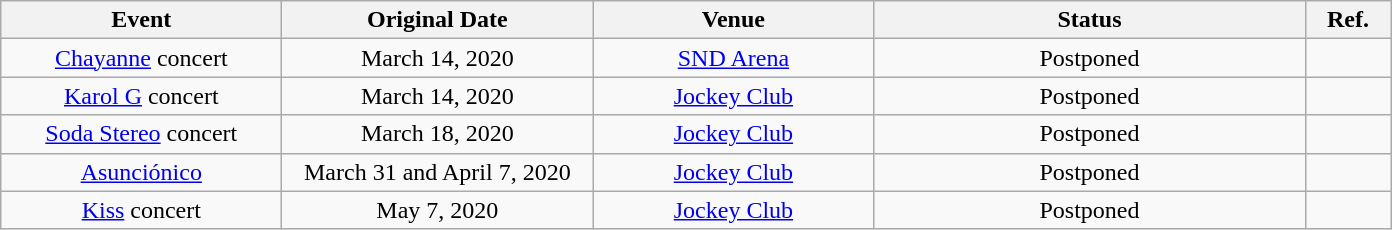<table class="sortable wikitable" style="text-align: center">
<tr>
<th style="width:180px;">Event</th>
<th style="width:200px;">Original Date</th>
<th style="width:180px;">Venue</th>
<th style="width:280px;">Status</th>
<th style="width:50px;">Ref.</th>
</tr>
<tr>
<td><a href='#'>Chayanne</a> concert</td>
<td>March 14, 2020</td>
<td><a href='#'>SND Arena</a></td>
<td>Postponed</td>
<td></td>
</tr>
<tr>
<td><a href='#'>Karol G</a> concert</td>
<td>March 14, 2020</td>
<td><a href='#'>Jockey Club</a></td>
<td>Postponed</td>
<td></td>
</tr>
<tr>
<td><a href='#'>Soda Stereo</a> concert</td>
<td>March 18, 2020</td>
<td><a href='#'>Jockey Club</a></td>
<td>Postponed</td>
<td></td>
</tr>
<tr>
<td><a href='#'>Asunciónico</a></td>
<td>March 31 and April 7, 2020</td>
<td><a href='#'>Jockey Club</a></td>
<td>Postponed</td>
<td></td>
</tr>
<tr>
<td><a href='#'>Kiss</a> concert</td>
<td>May 7, 2020</td>
<td><a href='#'>Jockey Club</a></td>
<td>Postponed</td>
<td></td>
</tr>
</table>
